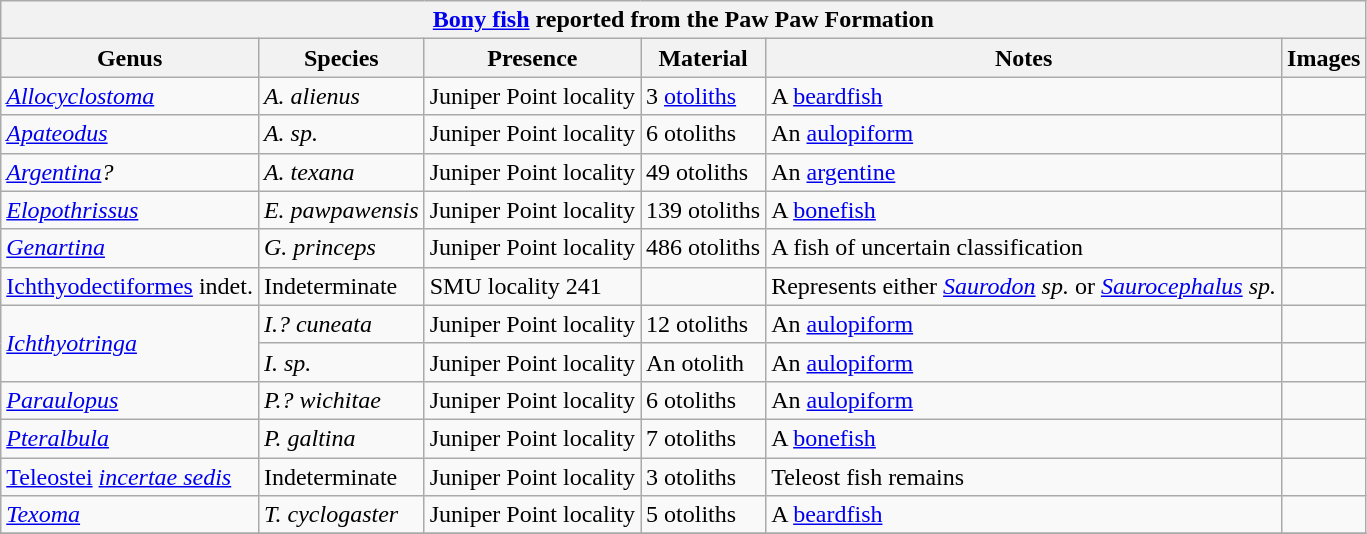<table class="wikitable" align="center">
<tr>
<th colspan="6" align="center"><strong><a href='#'>Bony fish</a> reported from the Paw Paw Formation</strong></th>
</tr>
<tr>
<th>Genus</th>
<th>Species</th>
<th>Presence</th>
<th><strong>Material</strong></th>
<th>Notes</th>
<th>Images</th>
</tr>
<tr>
<td><em><a href='#'>Allocyclostoma</a></em></td>
<td><em>A. alienus</em></td>
<td>Juniper Point locality</td>
<td>3 <a href='#'>otoliths</a></td>
<td>A <a href='#'>beardfish</a></td>
<td></td>
</tr>
<tr>
<td><em><a href='#'>Apateodus</a></em></td>
<td><em>A. sp.</em></td>
<td>Juniper Point locality</td>
<td>6 otoliths</td>
<td>An <a href='#'>aulopiform</a></td>
<td></td>
</tr>
<tr>
<td><em><a href='#'>Argentina</a>?</em></td>
<td><em>A. texana</em></td>
<td>Juniper Point locality</td>
<td>49 otoliths</td>
<td>An <a href='#'>argentine</a></td>
<td></td>
</tr>
<tr>
<td><em><a href='#'>Elopothrissus</a></em></td>
<td><em>E. pawpawensis</em></td>
<td>Juniper Point locality</td>
<td>139 otoliths</td>
<td>A <a href='#'>bonefish</a></td>
<td></td>
</tr>
<tr>
<td><em><a href='#'>Genartina</a></em></td>
<td><em>G. princeps</em></td>
<td>Juniper Point locality</td>
<td>486 otoliths</td>
<td>A fish of uncertain classification</td>
<td></td>
</tr>
<tr>
<td><a href='#'>Ichthyodectiformes</a> indet.</td>
<td>Indeterminate</td>
<td>SMU locality 241</td>
<td></td>
<td>Represents either <em><a href='#'>Saurodon</a> sp.</em> or <em><a href='#'>Saurocephalus</a> sp.</em></td>
<td></td>
</tr>
<tr>
<td rowspan="2"><em><a href='#'>Ichthyotringa</a></em></td>
<td><em>I.? cuneata</em></td>
<td>Juniper Point locality</td>
<td>12 otoliths</td>
<td>An <a href='#'>aulopiform</a></td>
<td></td>
</tr>
<tr>
<td><em>I. sp.</em></td>
<td>Juniper Point locality</td>
<td>An otolith</td>
<td>An <a href='#'>aulopiform</a></td>
<td></td>
</tr>
<tr>
<td><em><a href='#'>Paraulopus</a></em></td>
<td><em>P.? wichitae</em></td>
<td>Juniper Point locality</td>
<td>6 otoliths</td>
<td>An <a href='#'>aulopiform</a></td>
<td></td>
</tr>
<tr>
<td><em><a href='#'>Pteralbula</a></em></td>
<td><em>P. galtina</em></td>
<td>Juniper Point locality</td>
<td>7 otoliths</td>
<td>A <a href='#'>bonefish</a></td>
<td></td>
</tr>
<tr>
<td><a href='#'>Teleostei</a> <em><a href='#'>incertae sedis</a></em></td>
<td>Indeterminate</td>
<td>Juniper Point locality</td>
<td>3 otoliths</td>
<td>Teleost fish remains</td>
<td></td>
</tr>
<tr>
<td><em><a href='#'>Texoma</a></em></td>
<td><em>T. cyclogaster</em></td>
<td>Juniper Point locality</td>
<td>5 otoliths</td>
<td>A <a href='#'>beardfish</a></td>
<td></td>
</tr>
<tr>
</tr>
</table>
